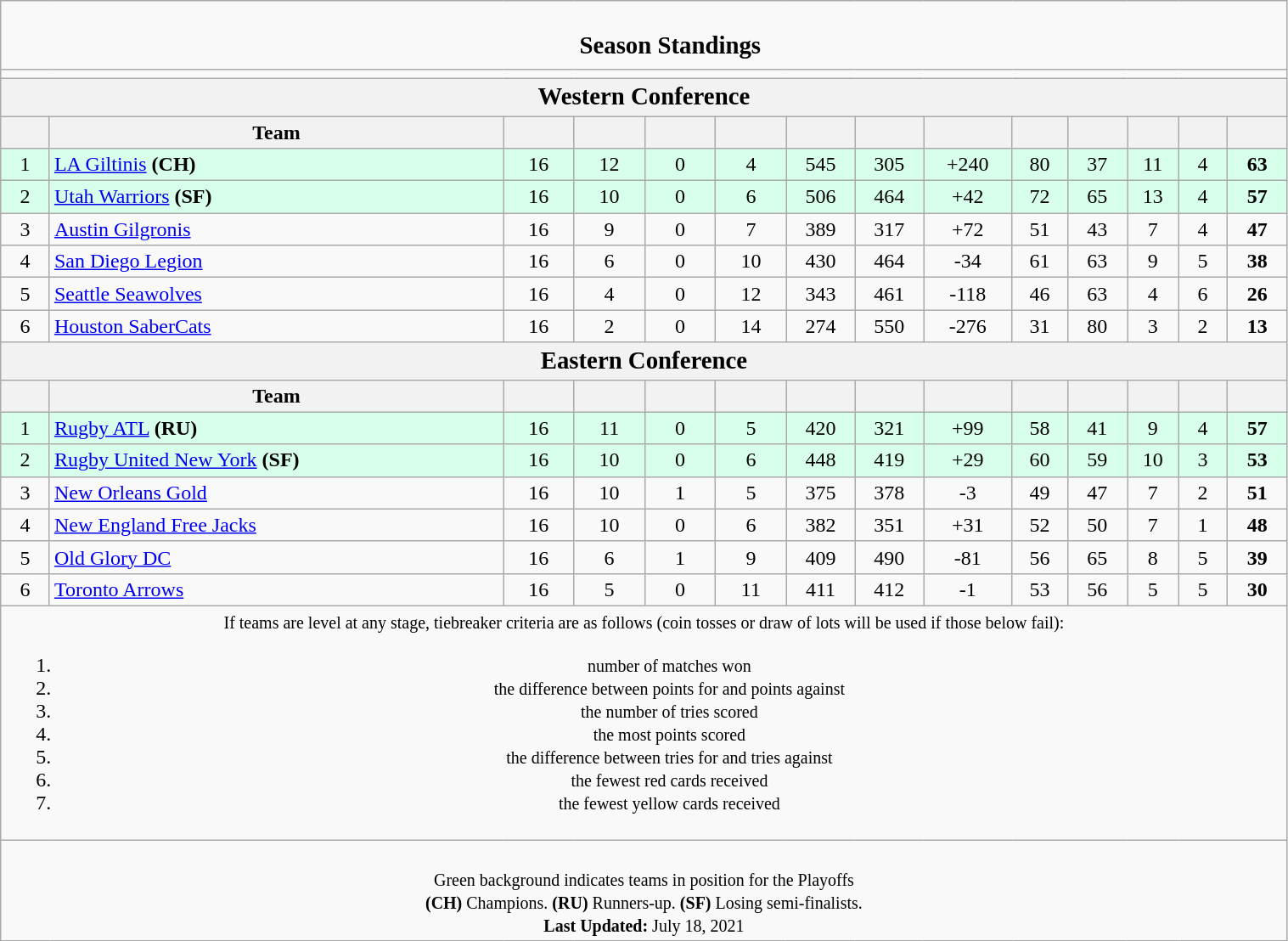<table class="wikitable" style="text-align: center; width:80%;">
<tr>
<td colspan="14" cellpadding="0" cellspacing="0"><br><table border="0" width="100%" cellpadding="0" cellspacing="0">
<tr>
<td width=0% style="border:0px"></td>
<td style="border:0px"><big><strong>Season Standings</strong></big></td>
</tr>
</table>
</td>
</tr>
<tr>
<td colspan=14></td>
</tr>
<tr>
<th colspan=14><big>Western Conference</big></th>
</tr>
<tr>
<th width="15"></th>
<th width="200">Team</th>
<th width="25"></th>
<th width="25"></th>
<th width="25"></th>
<th width="25"></th>
<th width="20"></th>
<th width="20"></th>
<th width="20"></th>
<th width="18"></th>
<th width="20"></th>
<th width="15"></th>
<th width="15"></th>
<th width="20"></th>
</tr>
<tr style="background-color:#d8ffeb;">
<td>1</td>
<td style="text-align:left;"><a href='#'>LA Giltinis</a> <strong>(CH)</strong></td>
<td>16</td>
<td>12</td>
<td>0</td>
<td>4</td>
<td>545</td>
<td>305</td>
<td>+240</td>
<td>80</td>
<td>37</td>
<td>11</td>
<td>4</td>
<td><strong>63</strong></td>
</tr>
<tr style="background-color:#d8ffeb;">
<td>2</td>
<td style="text-align:left;"><a href='#'>Utah Warriors</a> <strong>(SF)</strong></td>
<td>16</td>
<td>10</td>
<td>0</td>
<td>6</td>
<td>506</td>
<td>464</td>
<td>+42</td>
<td>72</td>
<td>65</td>
<td>13</td>
<td>4</td>
<td><strong>57</strong></td>
</tr>
<tr>
<td>3</td>
<td style="text-align:left;"><a href='#'>Austin Gilgronis</a></td>
<td>16</td>
<td>9</td>
<td>0</td>
<td>7</td>
<td>389</td>
<td>317</td>
<td>+72</td>
<td>51</td>
<td>43</td>
<td>7</td>
<td>4</td>
<td><strong>47</strong></td>
</tr>
<tr style="background-color:#;">
<td>4</td>
<td style="text-align:left;"><a href='#'>San Diego Legion</a></td>
<td>16</td>
<td>6</td>
<td>0</td>
<td>10</td>
<td>430</td>
<td>464</td>
<td>-34</td>
<td>61</td>
<td>63</td>
<td>9</td>
<td>5</td>
<td><strong>38</strong></td>
</tr>
<tr>
<td>5</td>
<td style="text-align:left;"><a href='#'>Seattle Seawolves</a></td>
<td>16</td>
<td>4</td>
<td>0</td>
<td>12</td>
<td>343</td>
<td>461</td>
<td>-118</td>
<td>46</td>
<td>63</td>
<td>4</td>
<td>6</td>
<td><strong>26</strong></td>
</tr>
<tr>
<td>6</td>
<td style="text-align:left;"><a href='#'>Houston SaberCats</a></td>
<td>16</td>
<td>2</td>
<td>0</td>
<td>14</td>
<td>274</td>
<td>550</td>
<td>-276</td>
<td>31</td>
<td>80</td>
<td>3</td>
<td>2</td>
<td><strong>13</strong></td>
</tr>
<tr>
<th colspan=14><big>Eastern Conference</big></th>
</tr>
<tr>
<th width="15"></th>
<th width="200">Team</th>
<th width="25"></th>
<th width="25"></th>
<th width="25"></th>
<th width="25"></th>
<th width="20"></th>
<th width="20"></th>
<th width="20"></th>
<th width="18"></th>
<th width="20"></th>
<th width="15"></th>
<th width="15"></th>
<th width="20"></th>
</tr>
<tr style="background-color:#d8ffeb;">
<td>1</td>
<td style="text-align:left;"><a href='#'>Rugby ATL</a> <strong>(RU)</strong></td>
<td>16</td>
<td>11</td>
<td>0</td>
<td>5</td>
<td>420</td>
<td>321</td>
<td>+99</td>
<td>58</td>
<td>41</td>
<td>9</td>
<td>4</td>
<td><strong>57</strong></td>
</tr>
<tr style="background-color:#d8ffeb;">
<td>2</td>
<td style="text-align:left;"><a href='#'>Rugby United New York</a> <strong>(SF)</strong></td>
<td>16</td>
<td>10</td>
<td>0</td>
<td>6</td>
<td>448</td>
<td>419</td>
<td>+29</td>
<td>60</td>
<td>59</td>
<td>10</td>
<td>3</td>
<td><strong>53</strong></td>
</tr>
<tr>
<td>3</td>
<td style="text-align:left;"><a href='#'>New Orleans Gold</a></td>
<td>16</td>
<td>10</td>
<td>1</td>
<td>5</td>
<td>375</td>
<td>378</td>
<td>-3</td>
<td>49</td>
<td>47</td>
<td>7</td>
<td>2</td>
<td><strong>51</strong></td>
</tr>
<tr>
<td>4</td>
<td style="text-align:left;"><a href='#'>New England Free Jacks</a></td>
<td>16</td>
<td>10</td>
<td>0</td>
<td>6</td>
<td>382</td>
<td>351</td>
<td>+31</td>
<td>52</td>
<td>50</td>
<td>7</td>
<td>1</td>
<td><strong>48</strong></td>
</tr>
<tr>
<td>5</td>
<td style="text-align:left;"><a href='#'>Old Glory DC</a></td>
<td>16</td>
<td>6</td>
<td>1</td>
<td>9</td>
<td>409</td>
<td>490</td>
<td>-81</td>
<td>56</td>
<td>65</td>
<td>8</td>
<td>5</td>
<td><strong>39</strong></td>
</tr>
<tr style="background-color:#;">
<td>6</td>
<td style="text-align:left;"><a href='#'>Toronto Arrows</a></td>
<td>16</td>
<td>5</td>
<td>0</td>
<td>11</td>
<td>411</td>
<td>412</td>
<td>-1</td>
<td>53</td>
<td>56</td>
<td>5</td>
<td>5</td>
<td><strong>30</strong></td>
</tr>
<tr>
<td colspan="14"><small>If teams are level at any stage, tiebreaker criteria are as follows (coin tosses or draw of lots will be used if those below fail):</small><br><ol><li><small>number of matches won</small></li><li><small>the difference between points for and points against</small></li><li><small>the number of tries scored</small></li><li><small>the most points scored</small></li><li><small>the difference between tries for and tries against</small></li><li><small>the fewest red cards received</small></li><li><small>the fewest yellow cards received</small></li></ol></td>
</tr>
<tr>
<td colspan="14"><br><small><span>Green background</span> indicates teams in position for the Playoffs</small>
<small><br><strong>(CH)</strong> Champions. <strong>(RU)</strong> Runners-up. <strong>(SF)</strong> Losing semi-finalists.</small>
<small><br><strong>Last Updated:</strong> July 18, 2021</small></td>
</tr>
</table>
